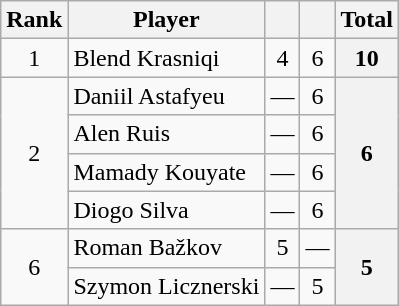<table class="wikitable" style="text-align:center">
<tr>
<th>Rank</th>
<th>Player</th>
<th></th>
<th></th>
<th>Total</th>
</tr>
<tr>
<td>1</td>
<td align=left> Blend Krasniqi</td>
<td>4</td>
<td>6</td>
<th>10</th>
</tr>
<tr>
<td rowspan=4>2</td>
<td align=left> Daniil Astafyeu</td>
<td>—</td>
<td>6</td>
<th rowspan=4>6</th>
</tr>
<tr>
<td align=left> Alen Ruis</td>
<td>—</td>
<td>6</td>
</tr>
<tr>
<td align=left> Mamady Kouyate</td>
<td>—</td>
<td>6</td>
</tr>
<tr>
<td align=left> Diogo Silva</td>
<td>—</td>
<td>6</td>
</tr>
<tr>
<td rowspan=2>6</td>
<td align=left> Roman Bažkov</td>
<td>5</td>
<td>—</td>
<th rowspan=2>5</th>
</tr>
<tr>
<td align=left> Szymon Licznerski</td>
<td>—</td>
<td>5</td>
</tr>
</table>
